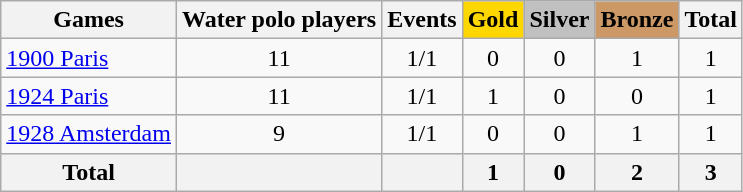<table class="wikitable sortable" style="text-align:center">
<tr>
<th>Games</th>
<th>Water polo players</th>
<th>Events</th>
<th style="background-color:gold;">Gold</th>
<th style="background-color:silver;">Silver</th>
<th style="background-color:#c96;">Bronze</th>
<th>Total</th>
</tr>
<tr>
<td align=left><a href='#'>1900 Paris</a></td>
<td>11</td>
<td>1/1</td>
<td>0</td>
<td>0</td>
<td>1</td>
<td>1</td>
</tr>
<tr>
<td align=left><a href='#'>1924 Paris</a></td>
<td>11</td>
<td>1/1</td>
<td>1</td>
<td>0</td>
<td>0</td>
<td>1</td>
</tr>
<tr>
<td align=left><a href='#'>1928 Amsterdam</a></td>
<td>9</td>
<td>1/1</td>
<td>0</td>
<td>0</td>
<td>1</td>
<td>1</td>
</tr>
<tr>
<th>Total</th>
<th></th>
<th></th>
<th>1</th>
<th>0</th>
<th>2</th>
<th>3</th>
</tr>
</table>
